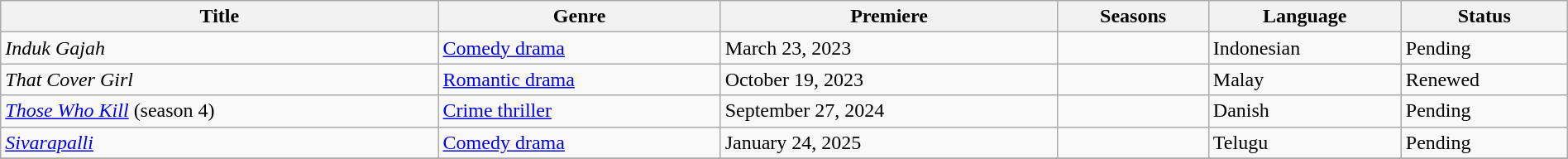<table class="wikitable sortable" style="width:100%;">
<tr>
<th>Title</th>
<th>Genre</th>
<th>Premiere</th>
<th>Seasons</th>
<th>Language</th>
<th>Status</th>
</tr>
<tr>
<td><em>Induk Gajah</em></td>
<td><a href='#'>Comedy drama</a></td>
<td>March 23, 2023</td>
<td></td>
<td>Indonesian</td>
<td>Pending</td>
</tr>
<tr>
<td><em>That Cover Girl</em></td>
<td><a href='#'>Romantic drama</a></td>
<td>October 19, 2023</td>
<td></td>
<td>Malay</td>
<td>Renewed</td>
</tr>
<tr>
<td><em><a href='#'>Those Who Kill</a></em> (season 4)</td>
<td><a href='#'>Crime thriller</a></td>
<td>September 27, 2024</td>
<td></td>
<td>Danish</td>
<td>Pending</td>
</tr>
<tr>
<td><em><a href='#'>Sivarapalli</a></em></td>
<td><a href='#'>Comedy drama</a></td>
<td>January 24, 2025</td>
<td></td>
<td>Telugu</td>
<td>Pending</td>
</tr>
<tr>
</tr>
</table>
